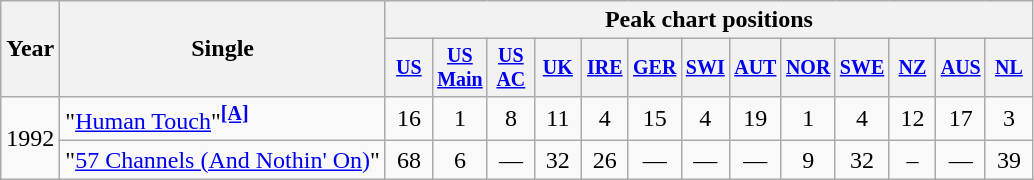<table class="wikitable" style="text-align:center;">
<tr>
<th rowspan="2">Year</th>
<th rowspan="2">Single</th>
<th colspan="13">Peak chart positions</th>
</tr>
<tr style=font-size:smaller;>
<th style="width:25px;"><a href='#'>US</a></th>
<th style="width:25px;"><a href='#'>US Main</a></th>
<th style="width:25px;"><a href='#'>US AC</a></th>
<th style="width:25px;"><a href='#'>UK</a></th>
<th style="width:25px;"><a href='#'>IRE</a></th>
<th style="width:25px;"><a href='#'>GER</a></th>
<th style="width:25px;"><a href='#'>SWI</a></th>
<th style="width:25px;"><a href='#'>AUT</a></th>
<th style="width:25px;"><a href='#'>NOR</a></th>
<th style="width:25px;"><a href='#'>SWE</a></th>
<th style="width:25px;"><a href='#'>NZ</a></th>
<th style="width:25px;"><a href='#'>AUS</a></th>
<th style="width:25px;"><a href='#'>NL</a></th>
</tr>
<tr>
<td rowspan="2">1992</td>
<td style="text-align:left;">"<a href='#'>Human Touch</a>"<sup><a href='#'><strong>[A]</strong></a></sup></td>
<td>16</td>
<td>1</td>
<td>8</td>
<td>11</td>
<td>4</td>
<td>15</td>
<td>4</td>
<td>19</td>
<td>1</td>
<td>4</td>
<td>12</td>
<td>17</td>
<td>3</td>
</tr>
<tr>
<td style="text-align:left;">"<a href='#'>57 Channels (And Nothin' On)</a>"</td>
<td>68</td>
<td>6</td>
<td>—</td>
<td>32</td>
<td>26</td>
<td>—</td>
<td>—</td>
<td>—</td>
<td>9</td>
<td>32</td>
<td>–</td>
<td>—</td>
<td>39</td>
</tr>
</table>
